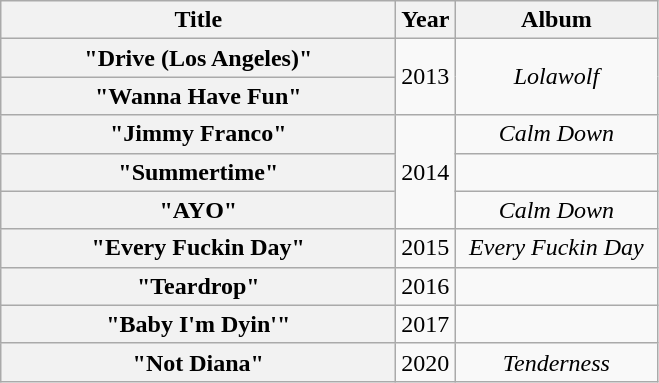<table class="wikitable plainrowheaders" style="text-align:center;">
<tr>
<th scope="col" style="width:16em;">Title</th>
<th scope="col">Year</th>
<th scope="col" style="width:8em;">Album</th>
</tr>
<tr>
<th scope="row">"Drive (Los Angeles)"</th>
<td rowspan="2">2013</td>
<td rowspan="2"><em>Lolawolf</em></td>
</tr>
<tr>
<th scope="row">"Wanna Have Fun"</th>
</tr>
<tr>
<th scope="row">"Jimmy Franco"</th>
<td rowspan="3">2014</td>
<td><em>Calm Down</em></td>
</tr>
<tr>
<th scope="row">"Summertime"</th>
<td></td>
</tr>
<tr>
<th scope="row">"AYO"</th>
<td><em>Calm Down</em></td>
</tr>
<tr>
<th scope="row">"Every Fuckin Day"</th>
<td>2015</td>
<td><em>Every Fuckin Day</em></td>
</tr>
<tr ">
<th scope="row">"Teardrop"</th>
<td>2016</td>
<td></td>
</tr>
<tr>
<th scope="row">"Baby I'm Dyin'"</th>
<td>2017</td>
<td></td>
</tr>
<tr ">
<th scope="row">"Not Diana"</th>
<td>2020</td>
<td><em>Tenderness</em></td>
</tr>
</table>
